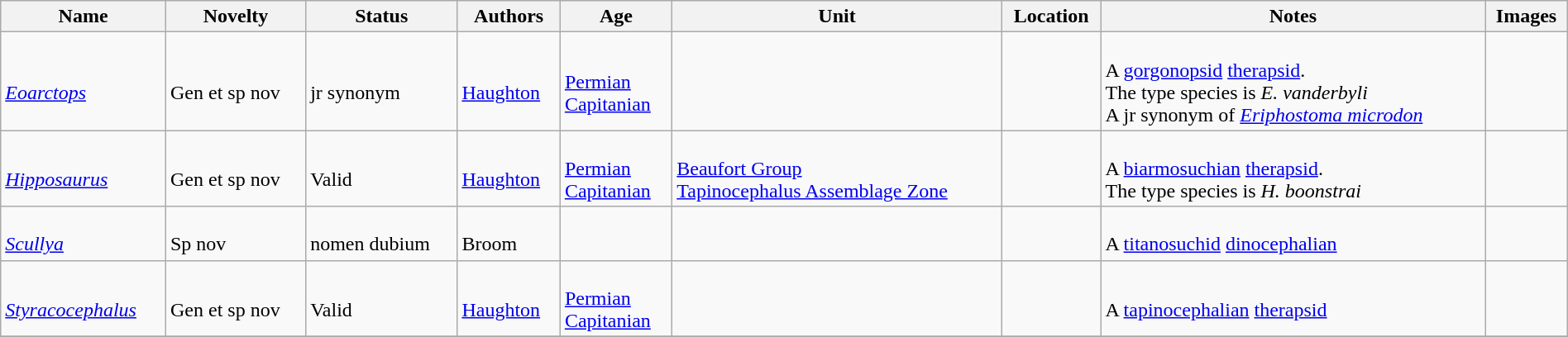<table class="wikitable sortable" align="center" width="100%">
<tr>
<th>Name</th>
<th>Novelty</th>
<th>Status</th>
<th>Authors</th>
<th>Age</th>
<th>Unit</th>
<th>Location</th>
<th>Notes</th>
<th>Images</th>
</tr>
<tr>
<td><br><em><a href='#'>Eoarctops</a></em></td>
<td><br>Gen et sp nov</td>
<td><br>jr synonym</td>
<td><br><a href='#'>Haughton</a></td>
<td><br><a href='#'>Permian</a><br><a href='#'>Capitanian</a></td>
<td></td>
<td><br></td>
<td><br>A <a href='#'>gorgonopsid</a> <a href='#'>therapsid</a>.<br>The type species is <em>E. vanderbyli</em><br>A jr synonym of <em><a href='#'>Eriphostoma microdon</a></em></td>
<td><br></td>
</tr>
<tr>
<td><br><em><a href='#'>Hipposaurus</a></em></td>
<td><br>Gen et sp nov</td>
<td><br>Valid</td>
<td><br><a href='#'>Haughton</a></td>
<td><br><a href='#'>Permian</a><br><a href='#'>Capitanian</a></td>
<td><br><a href='#'>Beaufort Group</a><br><a href='#'>Tapinocephalus Assemblage Zone</a></td>
<td><br></td>
<td><br>A <a href='#'>biarmosuchian</a> <a href='#'>therapsid</a>.<br>The type species is <em>H. boonstrai</em></td>
<td><br></td>
</tr>
<tr>
<td><br><em><a href='#'>Scullya</a></em></td>
<td><br>Sp nov</td>
<td><br>nomen dubium</td>
<td><br>Broom</td>
<td></td>
<td></td>
<td></td>
<td><br>A <a href='#'>titanosuchid</a> <a href='#'>dinocephalian</a></td>
<td></td>
</tr>
<tr>
<td><br><em><a href='#'>Styracocephalus</a></em></td>
<td><br>Gen et sp nov</td>
<td><br>Valid</td>
<td><br><a href='#'>Haughton</a></td>
<td><br><a href='#'>Permian</a><br><a href='#'>Capitanian</a></td>
<td></td>
<td><br></td>
<td><br>A <a href='#'>tapinocephalian</a> <a href='#'>therapsid</a></td>
<td><br></td>
</tr>
<tr>
</tr>
</table>
